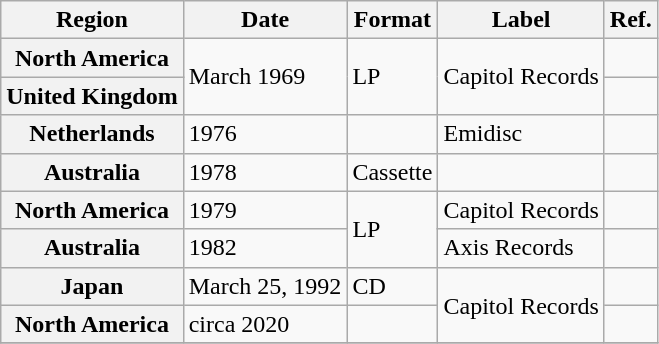<table class="wikitable plainrowheaders">
<tr>
<th scope="col">Region</th>
<th scope="col">Date</th>
<th scope="col">Format</th>
<th scope="col">Label</th>
<th scope="col">Ref.</th>
</tr>
<tr>
<th scope="row">North America</th>
<td rowspan="2">March 1969</td>
<td rowspan="2">LP</td>
<td rowspan="2">Capitol Records</td>
<td></td>
</tr>
<tr>
<th scope="row">United Kingdom</th>
<td></td>
</tr>
<tr>
<th scope="row">Netherlands</th>
<td>1976</td>
<td></td>
<td>Emidisc</td>
<td></td>
</tr>
<tr>
<th scope="row">Australia</th>
<td>1978</td>
<td>Cassette</td>
<td></td>
<td></td>
</tr>
<tr>
<th scope="row">North America</th>
<td>1979</td>
<td rowspan="2">LP</td>
<td>Capitol Records</td>
<td></td>
</tr>
<tr>
<th scope="row">Australia</th>
<td>1982</td>
<td>Axis Records</td>
<td></td>
</tr>
<tr>
<th scope="row">Japan</th>
<td>March 25, 1992</td>
<td>CD</td>
<td rowspan="2">Capitol Records</td>
<td></td>
</tr>
<tr>
<th scope="row">North America</th>
<td>circa 2020</td>
<td></td>
<td></td>
</tr>
<tr>
</tr>
</table>
